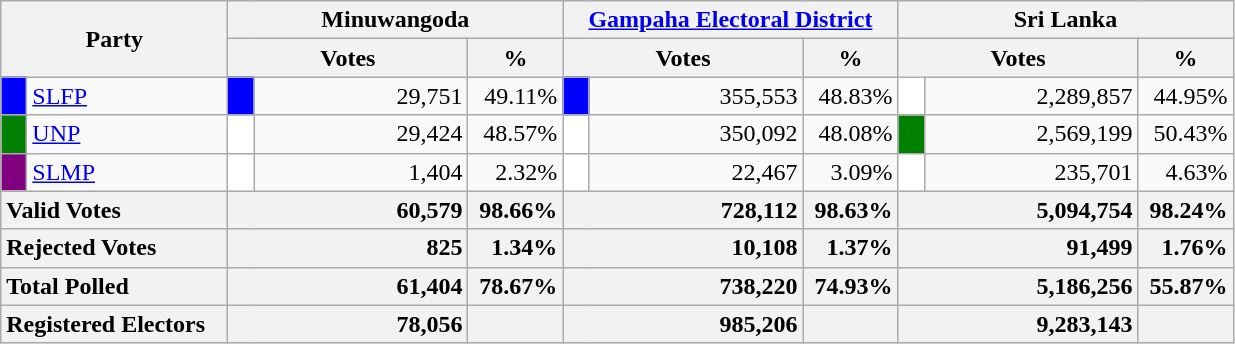<table class="wikitable">
<tr>
<th colspan="2" width="144px"rowspan="2">Party</th>
<th colspan="3" width="216px">Minuwangoda</th>
<th colspan="3" width="216px"><a href='#'>Gampaha Electoral District</a></th>
<th colspan="3" width="216px">Sri Lanka</th>
</tr>
<tr>
<th colspan="2" width="144px">Votes</th>
<th>%</th>
<th colspan="2" width="144px">Votes</th>
<th>%</th>
<th colspan="2" width="144px">Votes</th>
<th>%</th>
</tr>
<tr>
<td style="background-color:blue;" width="10px"></td>
<td style="text-align:left;"><a href='#'>SLFP</a></td>
<td style="background-color:blue;" width="10px"></td>
<td style="text-align:right;">29,751</td>
<td style="text-align:right;">49.11%</td>
<td style="background-color:blue;" width="10px"></td>
<td style="text-align:right;">355,553</td>
<td style="text-align:right;">48.83%</td>
<td style="background-color:white;" width="10px"></td>
<td style="text-align:right;">2,289,857</td>
<td style="text-align:right;">44.95%</td>
</tr>
<tr>
<td style="background-color:green;" width="10px"></td>
<td style="text-align:left;"><a href='#'>UNP</a></td>
<td style="background-color:white;" width="10px"></td>
<td style="text-align:right;">29,424</td>
<td style="text-align:right;">48.57%</td>
<td style="background-color:white;" width="10px"></td>
<td style="text-align:right;">350,092</td>
<td style="text-align:right;">48.08%</td>
<td style="background-color:green;" width="10px"></td>
<td style="text-align:right;">2,569,199</td>
<td style="text-align:right;">50.43%</td>
</tr>
<tr>
<td style="background-color:purple;" width="10px"></td>
<td style="text-align:left;"><a href='#'>SLMP</a></td>
<td style="background-color:white;" width="10px"></td>
<td style="text-align:right;">1,404</td>
<td style="text-align:right;">2.32%</td>
<td style="background-color:white;" width="10px"></td>
<td style="text-align:right;">22,467</td>
<td style="text-align:right;">3.09%</td>
<td style="background-color:white;" width="10px"></td>
<td style="text-align:right;">235,701</td>
<td style="text-align:right;">4.63%</td>
</tr>
<tr>
<th colspan="2" width="144px"style="text-align:left;">Valid Votes</th>
<th style="text-align:right;"colspan="2" width="144px">60,579</th>
<th style="text-align:right;">98.66%</th>
<th style="text-align:right;"colspan="2" width="144px">728,112</th>
<th style="text-align:right;">98.63%</th>
<th style="text-align:right;"colspan="2" width="144px">5,094,754</th>
<th style="text-align:right;">98.24%</th>
</tr>
<tr>
<th colspan="2" width="144px"style="text-align:left;">Rejected Votes</th>
<th style="text-align:right;"colspan="2" width="144px">825</th>
<th style="text-align:right;">1.34%</th>
<th style="text-align:right;"colspan="2" width="144px">10,108</th>
<th style="text-align:right;">1.37%</th>
<th style="text-align:right;"colspan="2" width="144px">91,499</th>
<th style="text-align:right;">1.76%</th>
</tr>
<tr>
<th colspan="2" width="144px"style="text-align:left;">Total Polled</th>
<th style="text-align:right;"colspan="2" width="144px">61,404</th>
<th style="text-align:right;">78.67%</th>
<th style="text-align:right;"colspan="2" width="144px">738,220</th>
<th style="text-align:right;">74.93%</th>
<th style="text-align:right;"colspan="2" width="144px">5,186,256</th>
<th style="text-align:right;">55.87%</th>
</tr>
<tr>
<th colspan="2" width="144px"style="text-align:left;">Registered Electors</th>
<th style="text-align:right;"colspan="2" width="144px">78,056</th>
<th></th>
<th style="text-align:right;"colspan="2" width="144px">985,206</th>
<th></th>
<th style="text-align:right;"colspan="2" width="144px">9,283,143</th>
<th></th>
</tr>
</table>
